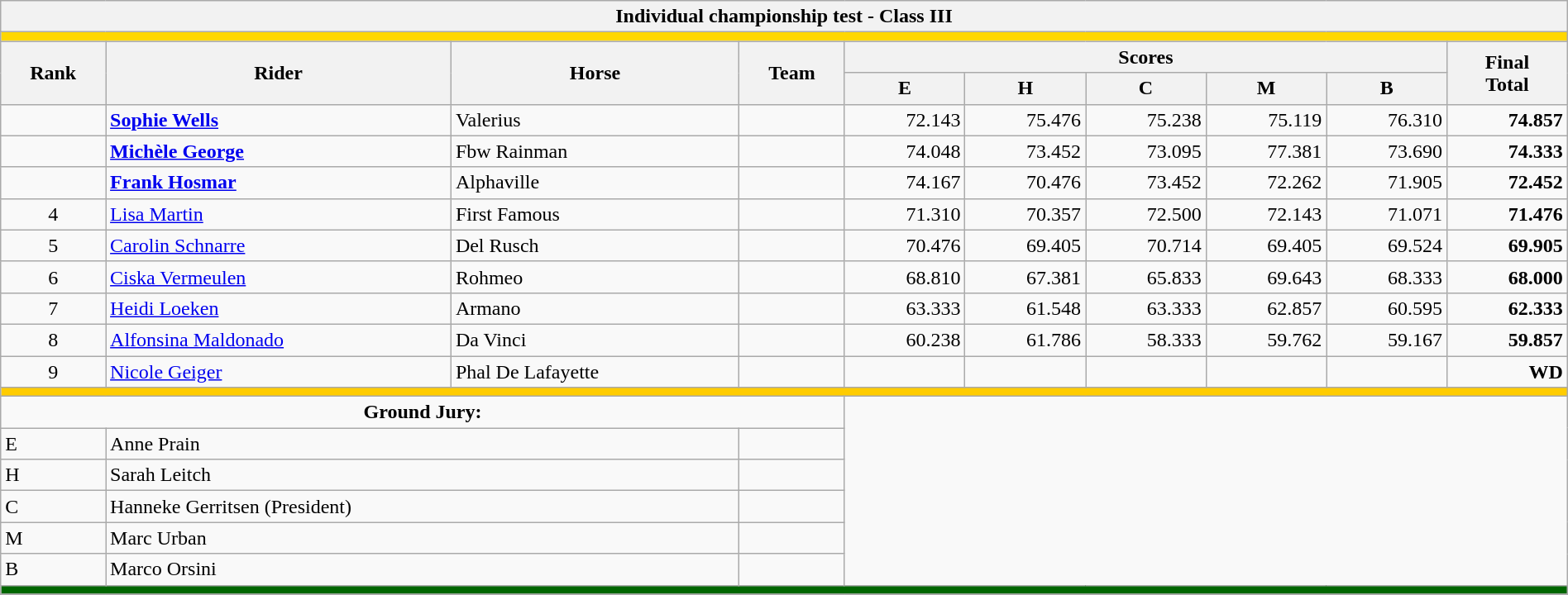<table class=wikitable style="font-size:100%" width="100%">
<tr>
<th colspan="14">Individual championship test - Class III</th>
</tr>
<tr>
<td colspan="14" bgcolor="gold"></td>
</tr>
<tr>
<th rowspan="2">Rank</th>
<th rowspan="2">Rider</th>
<th rowspan="2">Horse</th>
<th rowspan="2">Team</th>
<th colspan="5">Scores</th>
<th rowspan="2">Final<br>Total</th>
</tr>
<tr>
<th>E</th>
<th>H</th>
<th>C</th>
<th>M</th>
<th>B</th>
</tr>
<tr>
<td align=center></td>
<td><strong><a href='#'>Sophie Wells</a></strong></td>
<td>Valerius</td>
<td></td>
<td align=right ;">72.143</td>
<td align=right ;">75.476</td>
<td align=right ;">75.238</td>
<td align=right ;">75.119</td>
<td align=right ;">76.310</td>
<td align=right ;"><strong>74.857</strong></td>
</tr>
<tr>
<td align=center></td>
<td><strong><a href='#'>Michèle George</a></strong></td>
<td>Fbw Rainman</td>
<td></td>
<td align=right ;">74.048</td>
<td align=right ;">73.452</td>
<td align=right ;">73.095</td>
<td align=right ;">77.381</td>
<td align=right ;">73.690</td>
<td align=right ;"><strong>74.333</strong></td>
</tr>
<tr>
<td align=center></td>
<td><strong><a href='#'>Frank Hosmar</a></strong></td>
<td>Alphaville</td>
<td></td>
<td align=right ;">74.167</td>
<td align=right ;">70.476</td>
<td align=right ;">73.452</td>
<td align=right ;">72.262</td>
<td align=right ;">71.905</td>
<td align=right ;"><strong>72.452</strong></td>
</tr>
<tr>
<td align=center>4</td>
<td><a href='#'>Lisa Martin</a></td>
<td>First Famous</td>
<td></td>
<td align=right ;">71.310</td>
<td align=right ;">70.357</td>
<td align=right ;">72.500</td>
<td align=right ;">72.143</td>
<td align=right ;">71.071</td>
<td align=right ;"><strong>71.476</strong></td>
</tr>
<tr>
<td align=center>5</td>
<td><a href='#'>Carolin Schnarre</a></td>
<td>Del Rusch</td>
<td></td>
<td align=right ;">70.476</td>
<td align=right ;">69.405</td>
<td align=right ;">70.714</td>
<td align=right ;">69.405</td>
<td align=right ;">69.524</td>
<td align=right ;"><strong>69.905</strong></td>
</tr>
<tr>
<td align=center>6</td>
<td><a href='#'>Ciska Vermeulen</a></td>
<td>Rohmeo</td>
<td></td>
<td align=right ;">68.810</td>
<td align=right ;">67.381</td>
<td align=right ;">65.833</td>
<td align=right ;">69.643</td>
<td align=right ;">68.333</td>
<td align=right ;"><strong>68.000</strong></td>
</tr>
<tr>
<td align=center>7</td>
<td><a href='#'>Heidi Loeken</a></td>
<td>Armano</td>
<td></td>
<td align=right ;">63.333</td>
<td align=right ;">61.548</td>
<td align=right ;">63.333</td>
<td align=right ;">62.857</td>
<td align=right ;">60.595</td>
<td align=right ;"><strong>62.333</strong></td>
</tr>
<tr>
<td align=center>8</td>
<td><a href='#'>Alfonsina Maldonado</a></td>
<td>Da Vinci</td>
<td></td>
<td align=right ;">60.238</td>
<td align=right ;">61.786</td>
<td align=right ;">58.333</td>
<td align=right ;">59.762</td>
<td align=right ;">59.167</td>
<td align=right ;"><strong>59.857</strong></td>
</tr>
<tr>
<td align=center>9</td>
<td><a href='#'>Nicole Geiger</a></td>
<td>Phal De Lafayette</td>
<td></td>
<td></td>
<td></td>
<td></td>
<td></td>
<td></td>
<td align=right ;"><strong>WD</strong></td>
</tr>
<tr style="background-color:#ffcc00;border:none;padding-top:0cm;padding-bottom:0cm;padding-left:0.053cm;padding-right:0.053cm;">
<td colspan="10"  style="color:#ffcc00;"></td>
</tr>
<tr>
<td colspan="4"  align=center ;"><strong>Ground Jury:</strong></td>
</tr>
<tr>
<td>E</td>
<td colspan="2">Anne Prain</td>
<td></td>
</tr>
<tr>
<td>H</td>
<td colspan="2">Sarah Leitch</td>
<td></td>
</tr>
<tr>
<td>C</td>
<td colspan="2">Hanneke Gerritsen (President)</td>
<td></td>
</tr>
<tr>
<td>M</td>
<td colspan="2">Marc Urban</td>
<td></td>
</tr>
<tr>
<td>B</td>
<td colspan="2">Marco Orsini</td>
<td></td>
</tr>
<tr style="background-color:#006600;border:none;padding-top:0cm;padding-bottom:0cm;padding-left:0.053cm;padding-right:0.053cm;">
<td colspan="10"></td>
</tr>
<tr>
</tr>
</table>
